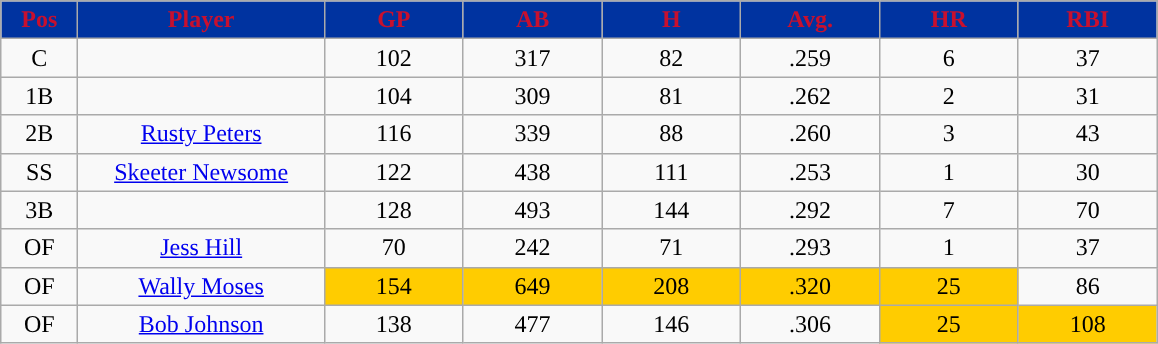<table class="wikitable sortable">
<tr>
<th style="background:#0033A0;color:#C8102E;" width="5%">Pos</th>
<th style="background:#0033A0;color:#C8102E;" width="16%">Player</th>
<th style="background:#0033A0;color:#C8102E;" width="9%">GP</th>
<th style="background:#0033A0;color:#C8102E;" width="9%">AB</th>
<th style="background:#0033A0;color:#C8102E;" width="9%">H</th>
<th style="background:#0033A0;color:#C8102E;" width="9%">Avg.</th>
<th style="background:#0033A0;color:#C8102E;" width="9%">HR</th>
<th style="background:#0033A0;color:#C8102E;" width="9%">RBI</th>
</tr>
<tr align="center">
<td>C</td>
<td></td>
<td>102</td>
<td>317</td>
<td>82</td>
<td>.259</td>
<td>6</td>
<td>37</td>
</tr>
<tr align="center">
<td>1B</td>
<td></td>
<td>104</td>
<td>309</td>
<td>81</td>
<td>.262</td>
<td>2</td>
<td>31</td>
</tr>
<tr align="center">
<td>2B</td>
<td><a href='#'>Rusty Peters</a></td>
<td>116</td>
<td>339</td>
<td>88</td>
<td>.260</td>
<td>3</td>
<td>43</td>
</tr>
<tr align=center>
<td>SS</td>
<td><a href='#'>Skeeter Newsome</a></td>
<td>122</td>
<td>438</td>
<td>111</td>
<td>.253</td>
<td>1</td>
<td>30</td>
</tr>
<tr align=center>
<td>3B</td>
<td></td>
<td>128</td>
<td>493</td>
<td>144</td>
<td>.292</td>
<td>7</td>
<td>70</td>
</tr>
<tr align="center">
<td>OF</td>
<td><a href='#'>Jess Hill</a></td>
<td>70</td>
<td>242</td>
<td>71</td>
<td>.293</td>
<td>1</td>
<td>37</td>
</tr>
<tr align=center>
<td>OF</td>
<td><a href='#'>Wally Moses</a></td>
<td style="background:#fc0;">154</td>
<td style="background:#fc0;">649</td>
<td style="background:#fc0;">208</td>
<td style="background:#fc0;">.320</td>
<td style="background:#fc0;">25</td>
<td>86</td>
</tr>
<tr align=center>
<td>OF</td>
<td><a href='#'>Bob Johnson</a></td>
<td>138</td>
<td>477</td>
<td>146</td>
<td>.306</td>
<td style="background:#fc0;">25</td>
<td style="background:#fc0;">108</td>
</tr>
</table>
